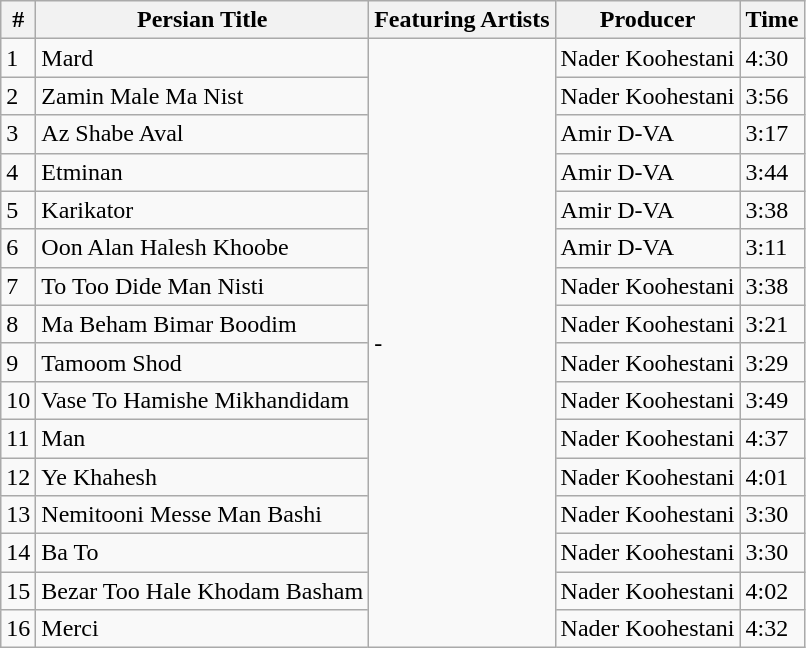<table class="wikitable">
<tr>
<th>#</th>
<th>Persian Title</th>
<th>Featuring Artists</th>
<th>Producer</th>
<th>Time</th>
</tr>
<tr>
<td>1</td>
<td>Mard</td>
<td rowspan="16">-</td>
<td>Nader Koohestani</td>
<td>4:30</td>
</tr>
<tr>
<td>2</td>
<td>Zamin Male Ma Nist</td>
<td>Nader Koohestani</td>
<td>3:56</td>
</tr>
<tr>
<td>3</td>
<td>Az Shabe Aval</td>
<td>Amir D-VA</td>
<td>3:17</td>
</tr>
<tr>
<td>4</td>
<td>Etminan</td>
<td>Amir D-VA</td>
<td>3:44</td>
</tr>
<tr>
<td>5</td>
<td>Karikator</td>
<td>Amir D-VA</td>
<td>3:38</td>
</tr>
<tr>
<td>6</td>
<td>Oon Alan Halesh Khoobe</td>
<td>Amir D-VA</td>
<td>3:11</td>
</tr>
<tr>
<td>7</td>
<td>To Too Dide Man Nisti</td>
<td>Nader Koohestani</td>
<td>3:38</td>
</tr>
<tr>
<td>8</td>
<td>Ma Beham Bimar Boodim</td>
<td>Nader Koohestani</td>
<td>3:21</td>
</tr>
<tr>
<td>9</td>
<td>Tamoom Shod</td>
<td>Nader Koohestani</td>
<td>3:29</td>
</tr>
<tr>
<td>10</td>
<td>Vase To Hamishe Mikhandidam</td>
<td>Nader Koohestani</td>
<td>3:49</td>
</tr>
<tr>
<td>11</td>
<td>Man</td>
<td>Nader Koohestani</td>
<td>4:37</td>
</tr>
<tr>
<td>12</td>
<td>Ye Khahesh</td>
<td>Nader Koohestani</td>
<td>4:01</td>
</tr>
<tr>
<td>13</td>
<td>Nemitooni Messe Man Bashi</td>
<td>Nader Koohestani</td>
<td>3:30</td>
</tr>
<tr>
<td>14</td>
<td>Ba To</td>
<td>Nader Koohestani</td>
<td>3:30</td>
</tr>
<tr>
<td>15</td>
<td>Bezar Too Hale Khodam Basham</td>
<td>Nader Koohestani</td>
<td>4:02</td>
</tr>
<tr>
<td>16</td>
<td>Merci</td>
<td>Nader Koohestani</td>
<td>4:32</td>
</tr>
</table>
